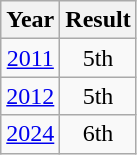<table class="wikitable" style="text-align:center">
<tr>
<th>Year</th>
<th>Result</th>
</tr>
<tr>
<td><a href='#'>2011</a></td>
<td>5th</td>
</tr>
<tr>
<td><a href='#'>2012</a></td>
<td>5th</td>
</tr>
<tr>
<td><a href='#'>2024</a></td>
<td>6th</td>
</tr>
</table>
